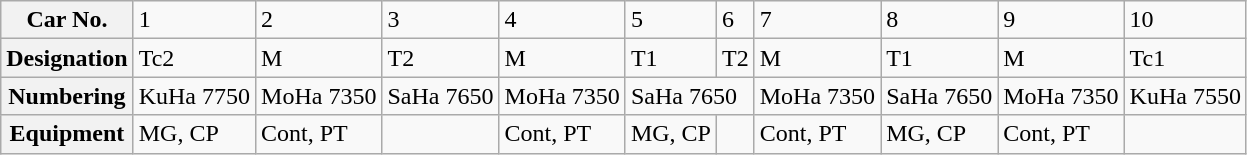<table class="wikitable">
<tr>
<th>Car No.</th>
<td>1</td>
<td>2</td>
<td>3</td>
<td>4</td>
<td>5</td>
<td>6</td>
<td>7</td>
<td>8</td>
<td>9</td>
<td>10</td>
</tr>
<tr>
<th>Designation</th>
<td>Tc2</td>
<td>M</td>
<td>T2</td>
<td>M</td>
<td>T1</td>
<td>T2</td>
<td>M</td>
<td>T1</td>
<td>M</td>
<td>Tc1</td>
</tr>
<tr>
<th>Numbering</th>
<td>KuHa 7750</td>
<td>MoHa 7350</td>
<td>SaHa 7650</td>
<td>MoHa 7350</td>
<td colspan="2">SaHa 7650</td>
<td>MoHa 7350</td>
<td>SaHa 7650</td>
<td>MoHa 7350</td>
<td>KuHa 7550</td>
</tr>
<tr>
<th>Equipment</th>
<td>MG, CP</td>
<td>Cont, PT</td>
<td> </td>
<td>Cont, PT</td>
<td>MG, CP</td>
<td> </td>
<td>Cont, PT</td>
<td>MG, CP</td>
<td>Cont, PT</td>
<td> </td>
</tr>
</table>
